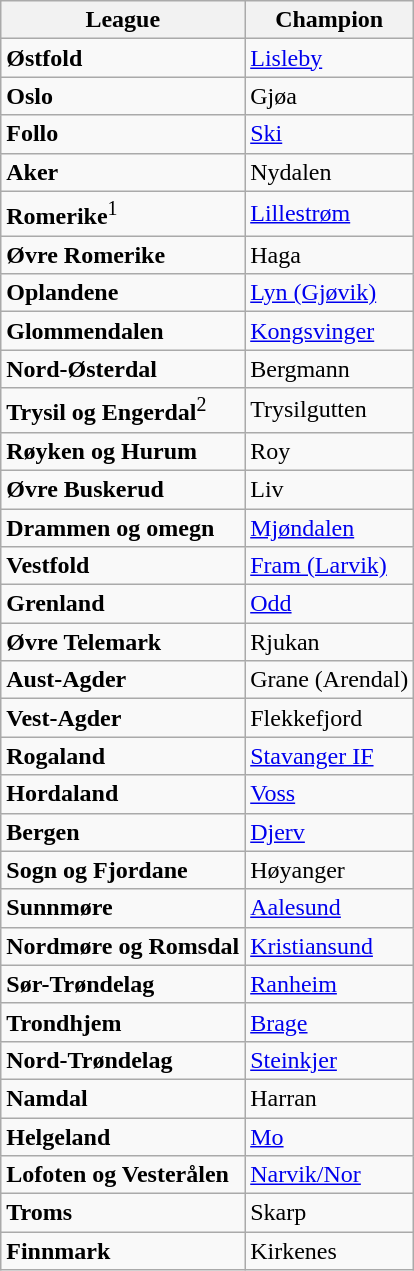<table class="wikitable">
<tr>
<th>League</th>
<th>Champion</th>
</tr>
<tr>
<td><strong>Østfold</strong></td>
<td><a href='#'>Lisleby</a></td>
</tr>
<tr>
<td><strong>Oslo</strong></td>
<td>Gjøa</td>
</tr>
<tr>
<td><strong>Follo</strong></td>
<td><a href='#'>Ski</a></td>
</tr>
<tr>
<td><strong>Aker</strong></td>
<td>Nydalen</td>
</tr>
<tr>
<td><strong>Romerike</strong><sup>1</sup></td>
<td><a href='#'>Lillestrøm</a></td>
</tr>
<tr>
<td><strong>Øvre Romerike</strong></td>
<td>Haga</td>
</tr>
<tr>
<td><strong>Oplandene</strong></td>
<td><a href='#'>Lyn (Gjøvik)</a></td>
</tr>
<tr>
<td><strong>Glommendalen</strong></td>
<td><a href='#'>Kongsvinger</a></td>
</tr>
<tr>
<td><strong>Nord-Østerdal</strong></td>
<td>Bergmann</td>
</tr>
<tr>
<td><strong>Trysil og Engerdal</strong><sup>2</sup></td>
<td>Trysilgutten</td>
</tr>
<tr>
<td><strong>Røyken og Hurum</strong></td>
<td>Roy</td>
</tr>
<tr>
<td><strong>Øvre Buskerud</strong></td>
<td>Liv</td>
</tr>
<tr>
<td><strong>Drammen og omegn</strong></td>
<td><a href='#'>Mjøndalen</a></td>
</tr>
<tr>
<td><strong>Vestfold</strong></td>
<td><a href='#'>Fram (Larvik)</a></td>
</tr>
<tr>
<td><strong>Grenland</strong></td>
<td><a href='#'>Odd</a></td>
</tr>
<tr>
<td><strong>Øvre Telemark</strong></td>
<td>Rjukan</td>
</tr>
<tr>
<td><strong>Aust-Agder</strong></td>
<td>Grane (Arendal)</td>
</tr>
<tr>
<td><strong>Vest-Agder</strong></td>
<td>Flekkefjord</td>
</tr>
<tr>
<td><strong>Rogaland</strong></td>
<td><a href='#'>Stavanger IF</a></td>
</tr>
<tr>
<td><strong>Hordaland</strong></td>
<td><a href='#'>Voss</a></td>
</tr>
<tr>
<td><strong>Bergen</strong></td>
<td><a href='#'>Djerv</a></td>
</tr>
<tr>
<td><strong>Sogn og Fjordane</strong></td>
<td>Høyanger</td>
</tr>
<tr>
<td><strong>Sunnmøre</strong></td>
<td><a href='#'>Aalesund</a></td>
</tr>
<tr>
<td><strong>Nordmøre og Romsdal</strong></td>
<td><a href='#'>Kristiansund</a></td>
</tr>
<tr>
<td><strong>Sør-Trøndelag</strong></td>
<td><a href='#'>Ranheim</a></td>
</tr>
<tr>
<td><strong>Trondhjem</strong></td>
<td><a href='#'>Brage</a></td>
</tr>
<tr>
<td><strong>Nord-Trøndelag</strong></td>
<td><a href='#'>Steinkjer</a></td>
</tr>
<tr>
<td><strong>Namdal</strong></td>
<td>Harran</td>
</tr>
<tr>
<td><strong>Helgeland</strong></td>
<td><a href='#'>Mo</a></td>
</tr>
<tr>
<td><strong>Lofoten og Vesterålen</strong></td>
<td><a href='#'>Narvik/Nor</a></td>
</tr>
<tr>
<td><strong>Troms</strong></td>
<td>Skarp</td>
</tr>
<tr>
<td><strong>Finnmark</strong></td>
<td>Kirkenes</td>
</tr>
</table>
